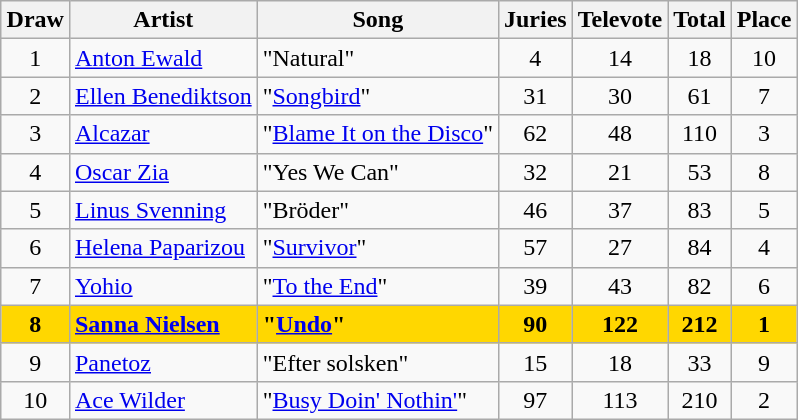<table class="sortable wikitable" style="margin: 1em auto 1em auto; text-align:center;">
<tr>
<th>Draw</th>
<th>Artist</th>
<th>Song</th>
<th>Juries</th>
<th>Televote</th>
<th>Total</th>
<th>Place</th>
</tr>
<tr>
<td>1</td>
<td align="left"><a href='#'>Anton Ewald</a></td>
<td align="left">"Natural"</td>
<td>4</td>
<td>14</td>
<td>18</td>
<td>10</td>
</tr>
<tr>
<td>2</td>
<td align="left"><a href='#'>Ellen Benediktson</a></td>
<td align="left">"<a href='#'>Songbird</a>"</td>
<td>31</td>
<td>30</td>
<td>61</td>
<td>7</td>
</tr>
<tr>
<td>3</td>
<td align="left"><a href='#'>Alcazar</a></td>
<td align="left">"<a href='#'>Blame It on the Disco</a>"</td>
<td>62</td>
<td>48</td>
<td>110</td>
<td>3</td>
</tr>
<tr>
<td>4</td>
<td align="left"><a href='#'>Oscar Zia</a></td>
<td align="left">"Yes We Can"</td>
<td>32</td>
<td>21</td>
<td>53</td>
<td>8</td>
</tr>
<tr>
<td>5</td>
<td align="left"><a href='#'>Linus Svenning</a></td>
<td align="left">"Bröder"</td>
<td>46</td>
<td>37</td>
<td>83</td>
<td>5</td>
</tr>
<tr>
<td>6</td>
<td align="left"><a href='#'>Helena Paparizou</a></td>
<td align="left">"<a href='#'>Survivor</a>"</td>
<td>57</td>
<td>27</td>
<td>84</td>
<td>4</td>
</tr>
<tr>
<td>7</td>
<td align="left"><a href='#'>Yohio</a></td>
<td align="left">"<a href='#'>To the End</a>"</td>
<td>39</td>
<td>43</td>
<td>82</td>
<td>6</td>
</tr>
<tr style="font-weight:bold; background:gold;">
<td>8</td>
<td align="left"><a href='#'>Sanna Nielsen</a></td>
<td align="left">"<a href='#'>Undo</a>"</td>
<td>90</td>
<td>122</td>
<td>212</td>
<td>1</td>
</tr>
<tr>
<td>9</td>
<td align="left"><a href='#'>Panetoz</a></td>
<td align="left">"Efter solsken"</td>
<td>15</td>
<td>18</td>
<td>33</td>
<td>9</td>
</tr>
<tr>
<td>10</td>
<td align="left"><a href='#'>Ace Wilder</a></td>
<td align="left">"<a href='#'>Busy Doin' Nothin'</a>"</td>
<td>97</td>
<td>113</td>
<td>210</td>
<td>2</td>
</tr>
</table>
